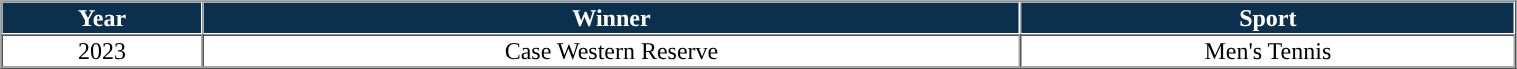<table bcellpadding="1" border="1" cellspacing="0" style="width:80%;"valign="top">
<tr>
<th - style="background:#0A304E; color:white">Year</th>
<th - style="background:#0A304E; color:white">Winner</th>
<th - style="background:#0A304E; color:white">Sport</th>
</tr>
<tr style="text-align:center;">
<td>2023</td>
<td>Case Western Reserve</td>
<td>Men's Tennis</td>
</tr>
<tr style="text-align:center;">
</tr>
</table>
